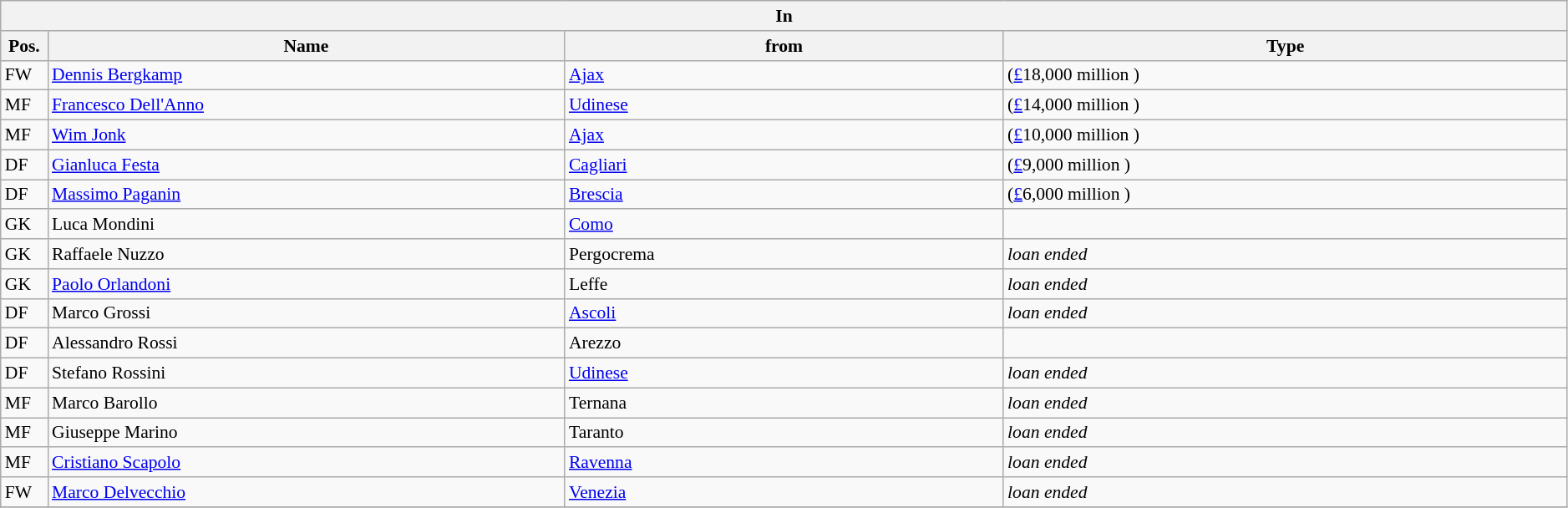<table class="wikitable" style="font-size:90%;width:99%;">
<tr>
<th colspan="4">In</th>
</tr>
<tr>
<th width=3%>Pos.</th>
<th width=33%>Name</th>
<th width=28%>from</th>
<th width=36%>Type</th>
</tr>
<tr>
<td>FW</td>
<td><a href='#'>Dennis Bergkamp</a></td>
<td><a href='#'>Ajax</a></td>
<td>(<a href='#'>£</a>18,000 million )</td>
</tr>
<tr>
<td>MF</td>
<td><a href='#'>Francesco Dell'Anno</a></td>
<td><a href='#'>Udinese</a></td>
<td>(<a href='#'>£</a>14,000 million )</td>
</tr>
<tr>
<td>MF</td>
<td><a href='#'>Wim Jonk</a></td>
<td><a href='#'>Ajax</a></td>
<td>(<a href='#'>£</a>10,000 million )</td>
</tr>
<tr>
<td>DF</td>
<td><a href='#'>Gianluca Festa</a></td>
<td><a href='#'>Cagliari</a></td>
<td>(<a href='#'>£</a>9,000 million )</td>
</tr>
<tr>
<td>DF</td>
<td><a href='#'>Massimo Paganin</a></td>
<td><a href='#'>Brescia</a></td>
<td>(<a href='#'>£</a>6,000 million )</td>
</tr>
<tr>
<td>GK</td>
<td>Luca Mondini</td>
<td><a href='#'>Como</a></td>
<td></td>
</tr>
<tr>
<td>GK</td>
<td>Raffaele Nuzzo</td>
<td>Pergocrema</td>
<td><em>loan ended</em></td>
</tr>
<tr>
<td>GK</td>
<td><a href='#'>Paolo Orlandoni</a></td>
<td>Leffe</td>
<td><em>loan ended</em></td>
</tr>
<tr>
<td>DF</td>
<td>Marco Grossi</td>
<td><a href='#'>Ascoli</a></td>
<td><em>loan ended</em></td>
</tr>
<tr>
<td>DF</td>
<td>Alessandro Rossi</td>
<td>Arezzo</td>
<td></td>
</tr>
<tr>
<td>DF</td>
<td>Stefano Rossini</td>
<td><a href='#'>Udinese</a></td>
<td><em>loan ended</em></td>
</tr>
<tr>
<td>MF</td>
<td>Marco Barollo</td>
<td>Ternana</td>
<td><em>loan ended</em></td>
</tr>
<tr>
<td>MF</td>
<td>Giuseppe Marino</td>
<td>Taranto</td>
<td><em>loan ended</em></td>
</tr>
<tr>
<td>MF</td>
<td><a href='#'>Cristiano Scapolo</a></td>
<td><a href='#'>Ravenna</a></td>
<td><em>loan ended</em></td>
</tr>
<tr>
<td>FW</td>
<td><a href='#'>Marco Delvecchio</a></td>
<td><a href='#'>Venezia</a></td>
<td><em>loan ended</em></td>
</tr>
<tr>
</tr>
</table>
